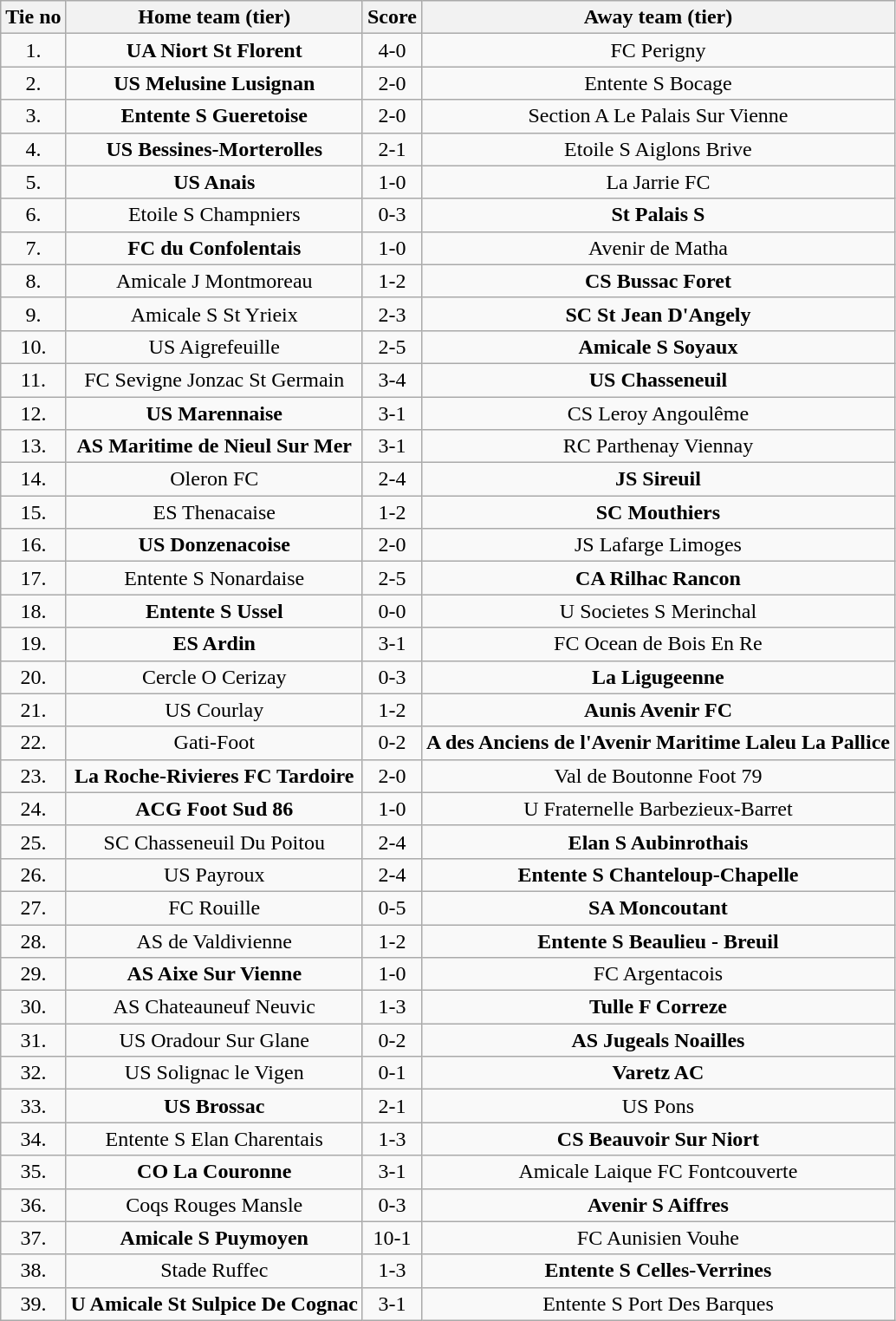<table class="wikitable" style="text-align: center">
<tr>
<th>Tie no</th>
<th>Home team (tier)</th>
<th>Score</th>
<th>Away team (tier)</th>
</tr>
<tr>
<td>1.</td>
<td><strong>UA Niort St Florent</strong></td>
<td>4-0</td>
<td>FC Perigny</td>
</tr>
<tr>
<td>2.</td>
<td><strong>US Melusine Lusignan</strong></td>
<td>2-0</td>
<td>Entente S Bocage</td>
</tr>
<tr>
<td>3.</td>
<td><strong>Entente S Gueretoise</strong></td>
<td>2-0</td>
<td>Section A Le Palais Sur Vienne</td>
</tr>
<tr>
<td>4.</td>
<td><strong>US Bessines-Morterolles</strong></td>
<td>2-1</td>
<td>Etoile S Aiglons Brive</td>
</tr>
<tr>
<td>5.</td>
<td><strong>US Anais</strong></td>
<td>1-0</td>
<td>La Jarrie FC</td>
</tr>
<tr>
<td>6.</td>
<td>Etoile S Champniers</td>
<td>0-3 </td>
<td><strong>St Palais S</strong></td>
</tr>
<tr>
<td>7.</td>
<td><strong>FC du Confolentais</strong></td>
<td>1-0</td>
<td>Avenir de Matha</td>
</tr>
<tr>
<td>8.</td>
<td>Amicale J Montmoreau</td>
<td>1-2</td>
<td><strong>CS Bussac Foret</strong></td>
</tr>
<tr>
<td>9.</td>
<td>Amicale S St Yrieix</td>
<td>2-3</td>
<td><strong>SC St Jean D'Angely</strong></td>
</tr>
<tr>
<td>10.</td>
<td>US Aigrefeuille</td>
<td>2-5</td>
<td><strong>Amicale S Soyaux</strong></td>
</tr>
<tr>
<td>11.</td>
<td>FC Sevigne Jonzac St Germain</td>
<td>3-4 </td>
<td><strong>US Chasseneuil</strong></td>
</tr>
<tr>
<td>12.</td>
<td><strong>US Marennaise</strong></td>
<td>3-1</td>
<td>CS Leroy Angoulême</td>
</tr>
<tr>
<td>13.</td>
<td><strong>AS Maritime de Nieul Sur Mer</strong></td>
<td>3-1</td>
<td>RC Parthenay Viennay</td>
</tr>
<tr>
<td>14.</td>
<td>Oleron FC</td>
<td>2-4</td>
<td><strong>JS Sireuil</strong></td>
</tr>
<tr>
<td>15.</td>
<td>ES Thenacaise</td>
<td>1-2</td>
<td><strong>SC Mouthiers</strong></td>
</tr>
<tr>
<td>16.</td>
<td><strong>US Donzenacoise</strong></td>
<td>2-0</td>
<td>JS Lafarge Limoges</td>
</tr>
<tr>
<td>17.</td>
<td>Entente S Nonardaise</td>
<td>2-5</td>
<td><strong>CA Rilhac Rancon</strong></td>
</tr>
<tr>
<td>18.</td>
<td><strong>Entente S Ussel</strong></td>
<td>0-0 </td>
<td>U Societes S Merinchal</td>
</tr>
<tr>
<td>19.</td>
<td><strong>ES Ardin</strong></td>
<td>3-1</td>
<td>FC Ocean de Bois En Re</td>
</tr>
<tr>
<td>20.</td>
<td>Cercle O Cerizay</td>
<td>0-3</td>
<td><strong>La Ligugeenne</strong></td>
</tr>
<tr>
<td>21.</td>
<td>US Courlay</td>
<td>1-2 </td>
<td><strong>Aunis Avenir FC</strong></td>
</tr>
<tr>
<td>22.</td>
<td>Gati-Foot</td>
<td>0-2</td>
<td><strong>A des Anciens de l'Avenir Maritime Laleu La Pallice</strong></td>
</tr>
<tr>
<td>23.</td>
<td><strong>La Roche-Rivieres FC Tardoire</strong></td>
<td>2-0</td>
<td>Val de Boutonne Foot 79</td>
</tr>
<tr>
<td>24.</td>
<td><strong>ACG Foot Sud 86</strong></td>
<td>1-0</td>
<td>U Fraternelle Barbezieux-Barret</td>
</tr>
<tr>
<td>25.</td>
<td>SC Chasseneuil Du Poitou</td>
<td>2-4 </td>
<td><strong>Elan S Aubinrothais</strong></td>
</tr>
<tr>
<td>26.</td>
<td>US Payroux</td>
<td>2-4</td>
<td><strong>Entente S Chanteloup-Chapelle</strong></td>
</tr>
<tr>
<td>27.</td>
<td>FC Rouille</td>
<td>0-5</td>
<td><strong>SA Moncoutant</strong></td>
</tr>
<tr>
<td>28.</td>
<td>AS de Valdivienne</td>
<td>1-2 </td>
<td><strong>Entente S Beaulieu - Breuil</strong></td>
</tr>
<tr>
<td>29.</td>
<td><strong>AS Aixe Sur Vienne</strong></td>
<td>1-0</td>
<td>FC Argentacois</td>
</tr>
<tr>
<td>30.</td>
<td>AS Chateauneuf Neuvic</td>
<td>1-3</td>
<td><strong>Tulle F Correze</strong></td>
</tr>
<tr>
<td>31.</td>
<td>US Oradour Sur Glane</td>
<td>0-2</td>
<td><strong>AS Jugeals Noailles</strong></td>
</tr>
<tr>
<td>32.</td>
<td>US Solignac le Vigen</td>
<td>0-1 </td>
<td><strong>Varetz AC</strong></td>
</tr>
<tr>
<td>33.</td>
<td><strong>US Brossac</strong></td>
<td>2-1</td>
<td>US Pons</td>
</tr>
<tr>
<td>34.</td>
<td>Entente S Elan Charentais</td>
<td>1-3</td>
<td><strong>CS Beauvoir Sur Niort</strong></td>
</tr>
<tr>
<td>35.</td>
<td><strong>CO La Couronne</strong></td>
<td>3-1</td>
<td>Amicale Laique FC Fontcouverte</td>
</tr>
<tr>
<td>36.</td>
<td>Coqs Rouges Mansle</td>
<td>0-3</td>
<td><strong>Avenir S Aiffres</strong></td>
</tr>
<tr>
<td>37.</td>
<td><strong>Amicale S Puymoyen</strong></td>
<td>10-1</td>
<td>FC Aunisien Vouhe</td>
</tr>
<tr>
<td>38.</td>
<td>Stade Ruffec</td>
<td>1-3</td>
<td><strong>Entente S Celles-Verrines</strong></td>
</tr>
<tr>
<td>39.</td>
<td><strong>U Amicale St Sulpice De Cognac</strong></td>
<td>3-1</td>
<td>Entente S Port Des Barques</td>
</tr>
</table>
